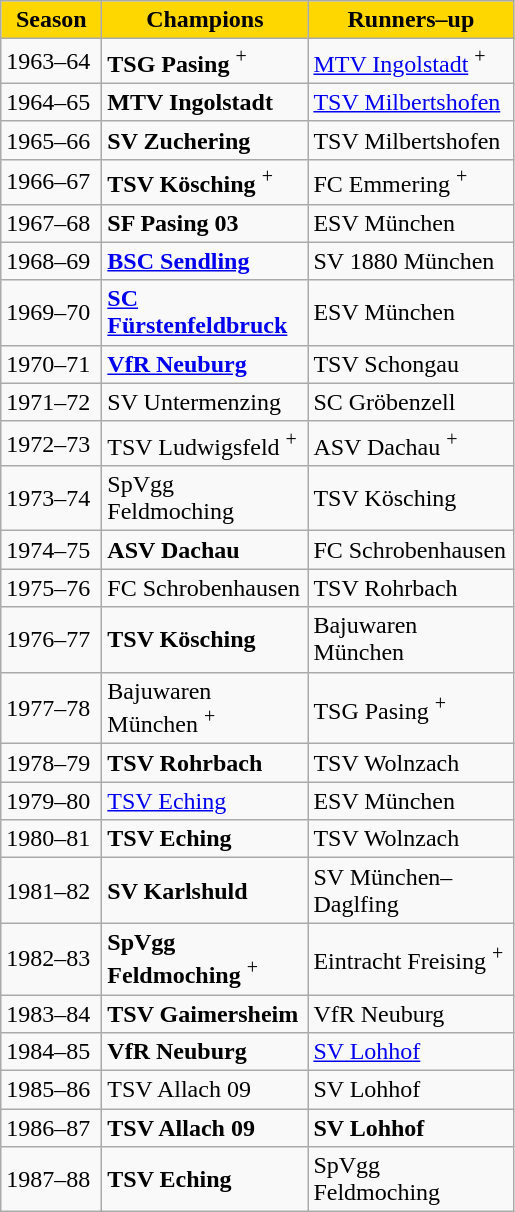<table class="wikitable">
<tr align="center" bgcolor="#FFD700">
<td width="60"><strong>Season</strong></td>
<td width="130"><strong>Champions</strong></td>
<td width="130"><strong>Runners–up</strong></td>
</tr>
<tr>
<td>1963–64</td>
<td><strong>TSG Pasing</strong> <sup>+</sup></td>
<td><a href='#'>MTV Ingolstadt</a> <sup>+</sup></td>
</tr>
<tr>
<td>1964–65</td>
<td><strong>MTV Ingolstadt</strong></td>
<td><a href='#'>TSV Milbertshofen</a></td>
</tr>
<tr>
<td>1965–66</td>
<td><strong>SV Zuchering</strong></td>
<td>TSV Milbertshofen</td>
</tr>
<tr>
<td>1966–67</td>
<td><strong>TSV Kösching</strong> <sup>+</sup></td>
<td>FC Emmering <sup>+</sup></td>
</tr>
<tr>
<td>1967–68</td>
<td><strong>SF Pasing 03</strong></td>
<td>ESV München</td>
</tr>
<tr>
<td>1968–69</td>
<td><strong><a href='#'>BSC Sendling</a></strong></td>
<td>SV 1880 München</td>
</tr>
<tr>
<td>1969–70</td>
<td><strong><a href='#'>SC Fürstenfeldbruck</a></strong></td>
<td>ESV München</td>
</tr>
<tr>
<td>1970–71</td>
<td><strong><a href='#'>VfR Neuburg</a></strong></td>
<td>TSV Schongau</td>
</tr>
<tr>
<td>1971–72</td>
<td>SV Untermenzing</td>
<td>SC Gröbenzell</td>
</tr>
<tr>
<td>1972–73</td>
<td>TSV Ludwigsfeld <sup>+</sup></td>
<td>ASV Dachau <sup>+</sup></td>
</tr>
<tr>
<td>1973–74</td>
<td>SpVgg Feldmoching</td>
<td>TSV Kösching</td>
</tr>
<tr>
<td>1974–75</td>
<td><strong>ASV Dachau</strong></td>
<td>FC Schrobenhausen</td>
</tr>
<tr>
<td>1975–76</td>
<td>FC Schrobenhausen</td>
<td>TSV Rohrbach</td>
</tr>
<tr>
<td>1976–77</td>
<td><strong>TSV Kösching</strong></td>
<td>Bajuwaren München</td>
</tr>
<tr>
<td>1977–78</td>
<td>Bajuwaren München <sup>+</sup></td>
<td>TSG Pasing <sup>+</sup></td>
</tr>
<tr>
<td>1978–79</td>
<td><strong>TSV Rohrbach</strong></td>
<td>TSV Wolnzach</td>
</tr>
<tr>
<td>1979–80</td>
<td><a href='#'>TSV Eching</a></td>
<td>ESV München</td>
</tr>
<tr>
<td>1980–81</td>
<td><strong>TSV Eching</strong></td>
<td>TSV Wolnzach</td>
</tr>
<tr>
<td>1981–82</td>
<td><strong>SV Karlshuld</strong></td>
<td>SV München–Daglfing</td>
</tr>
<tr>
<td>1982–83</td>
<td><strong>SpVgg Feldmoching</strong> <sup>+</sup></td>
<td>Eintracht Freising <sup>+</sup></td>
</tr>
<tr>
<td>1983–84</td>
<td><strong>TSV Gaimersheim</strong></td>
<td>VfR Neuburg</td>
</tr>
<tr>
<td>1984–85</td>
<td><strong>VfR Neuburg</strong></td>
<td><a href='#'>SV Lohhof</a></td>
</tr>
<tr>
<td>1985–86</td>
<td>TSV Allach 09</td>
<td>SV Lohhof</td>
</tr>
<tr>
<td>1986–87</td>
<td><strong>TSV Allach 09</strong></td>
<td><strong>SV Lohhof</strong></td>
</tr>
<tr>
<td>1987–88</td>
<td><strong>TSV Eching</strong></td>
<td>SpVgg Feldmoching</td>
</tr>
</table>
